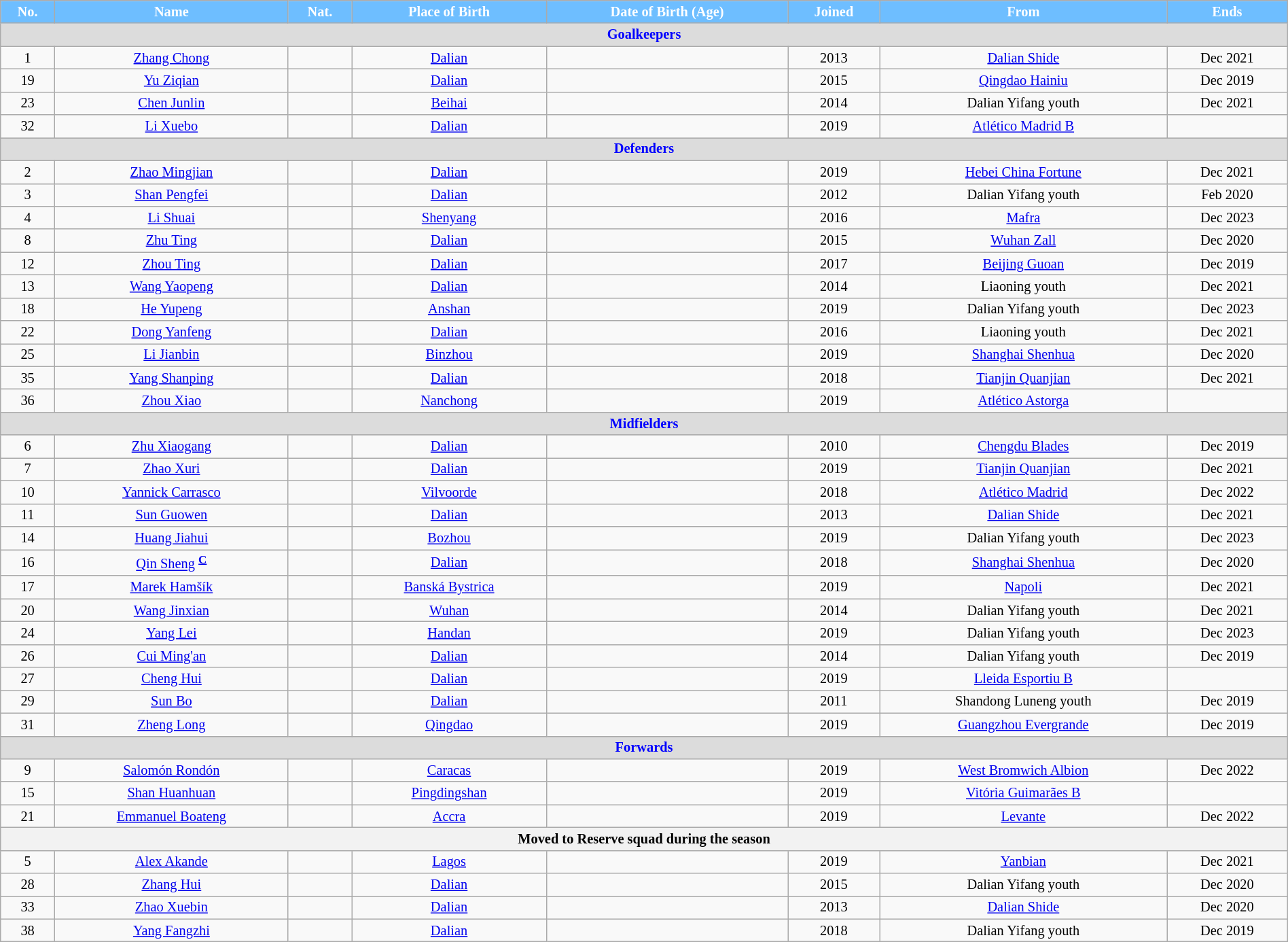<table class="wikitable" style="text-align:center; font-size:85%; width:100%;">
<tr>
<th style="background:#6ebeff; color:white; text-align:center;">No.</th>
<th style="background:#6ebeff; color:white; text-align:center;">Name</th>
<th style="background:#6ebeff; color:white; text-align:center;">Nat.</th>
<th style="background:#6ebeff; color:white; text-align:center;">Place of Birth</th>
<th style="background:#6ebeff; color:white; text-align:center;">Date of Birth (Age)</th>
<th style="background:#6ebeff; color:white; text-align:center;">Joined</th>
<th style="background:#6ebeff; color:white; text-align:center;">From</th>
<th style="background:#6ebeff; color:white; text-align:center;">Ends</th>
</tr>
<tr>
<th colspan="8" style="background:#dcdcdc; color:blue; text-align:center;">Goalkeepers</th>
</tr>
<tr>
<td>1</td>
<td><a href='#'>Zhang Chong</a></td>
<td></td>
<td> <a href='#'>Dalian</a></td>
<td></td>
<td>2013</td>
<td><a href='#'>Dalian Shide</a></td>
<td>Dec 2021</td>
</tr>
<tr>
<td>19</td>
<td><a href='#'>Yu Ziqian</a></td>
<td></td>
<td> <a href='#'>Dalian</a></td>
<td></td>
<td>2015</td>
<td><a href='#'>Qingdao Hainiu</a></td>
<td>Dec 2019</td>
</tr>
<tr>
<td>23</td>
<td><a href='#'>Chen Junlin</a></td>
<td></td>
<td> <a href='#'>Beihai</a></td>
<td></td>
<td>2014</td>
<td>Dalian Yifang youth</td>
<td>Dec 2021</td>
</tr>
<tr>
<td>32</td>
<td><a href='#'>Li Xuebo</a></td>
<td></td>
<td> <a href='#'>Dalian</a></td>
<td></td>
<td>2019</td>
<td> <a href='#'>Atlético Madrid B</a></td>
<td></td>
</tr>
<tr>
<th colspan="8" style="background:#dcdcdc; color:blue; text-align:center;">Defenders</th>
</tr>
<tr>
<td>2</td>
<td><a href='#'>Zhao Mingjian</a></td>
<td></td>
<td> <a href='#'>Dalian</a></td>
<td></td>
<td>2019</td>
<td><a href='#'>Hebei China Fortune</a></td>
<td>Dec 2021</td>
</tr>
<tr>
<td>3</td>
<td><a href='#'>Shan Pengfei</a></td>
<td></td>
<td> <a href='#'>Dalian</a></td>
<td></td>
<td>2012</td>
<td>Dalian Yifang youth</td>
<td>Feb 2020</td>
</tr>
<tr>
<td>4</td>
<td><a href='#'>Li Shuai</a></td>
<td></td>
<td><a href='#'>Shenyang</a></td>
<td></td>
<td>2016</td>
<td> <a href='#'>Mafra</a></td>
<td>Dec 2023</td>
</tr>
<tr>
<td>8</td>
<td><a href='#'>Zhu Ting</a></td>
<td></td>
<td> <a href='#'>Dalian</a></td>
<td></td>
<td>2015</td>
<td><a href='#'>Wuhan Zall</a></td>
<td>Dec 2020</td>
</tr>
<tr>
<td>12</td>
<td><a href='#'>Zhou Ting</a></td>
<td></td>
<td> <a href='#'>Dalian</a></td>
<td></td>
<td>2017</td>
<td><a href='#'>Beijing Guoan</a></td>
<td>Dec 2019</td>
</tr>
<tr>
<td>13</td>
<td><a href='#'>Wang Yaopeng</a></td>
<td></td>
<td> <a href='#'>Dalian</a></td>
<td></td>
<td>2014</td>
<td>Liaoning youth</td>
<td>Dec 2021</td>
</tr>
<tr>
<td>18</td>
<td><a href='#'>He Yupeng</a></td>
<td></td>
<td> <a href='#'>Anshan</a></td>
<td></td>
<td>2019</td>
<td>Dalian Yifang youth</td>
<td>Dec 2023</td>
</tr>
<tr>
<td>22</td>
<td><a href='#'>Dong Yanfeng</a></td>
<td></td>
<td> <a href='#'>Dalian</a></td>
<td></td>
<td>2016</td>
<td>Liaoning youth</td>
<td>Dec 2021</td>
</tr>
<tr>
<td>25</td>
<td><a href='#'>Li Jianbin</a></td>
<td></td>
<td> <a href='#'>Binzhou</a></td>
<td></td>
<td>2019</td>
<td><a href='#'>Shanghai Shenhua</a></td>
<td>Dec 2020</td>
</tr>
<tr>
<td>35</td>
<td><a href='#'>Yang Shanping</a></td>
<td></td>
<td> <a href='#'>Dalian</a></td>
<td></td>
<td>2018</td>
<td><a href='#'>Tianjin Quanjian</a></td>
<td>Dec 2021</td>
</tr>
<tr>
<td>36</td>
<td><a href='#'>Zhou Xiao</a></td>
<td></td>
<td> <a href='#'>Nanchong</a></td>
<td></td>
<td>2019</td>
<td> <a href='#'>Atlético Astorga</a></td>
<td></td>
</tr>
<tr>
<th colspan="8" style="background:#dcdcdc; color:blue; text-align:center;">Midfielders</th>
</tr>
<tr>
<td>6</td>
<td><a href='#'>Zhu Xiaogang</a></td>
<td></td>
<td> <a href='#'>Dalian</a></td>
<td></td>
<td>2010</td>
<td><a href='#'>Chengdu Blades</a></td>
<td>Dec 2019</td>
</tr>
<tr>
<td>7</td>
<td><a href='#'>Zhao Xuri</a></td>
<td></td>
<td> <a href='#'>Dalian</a></td>
<td></td>
<td>2019</td>
<td><a href='#'>Tianjin Quanjian</a></td>
<td>Dec 2021</td>
</tr>
<tr>
<td>10</td>
<td><a href='#'>Yannick Carrasco</a></td>
<td></td>
<td>  <a href='#'>Vilvoorde</a></td>
<td></td>
<td>2018</td>
<td> <a href='#'>Atlético Madrid</a></td>
<td>Dec 2022</td>
</tr>
<tr>
<td>11</td>
<td><a href='#'>Sun Guowen</a></td>
<td></td>
<td> <a href='#'>Dalian</a></td>
<td></td>
<td>2013</td>
<td><a href='#'>Dalian Shide</a></td>
<td>Dec 2021</td>
</tr>
<tr>
<td>14</td>
<td><a href='#'>Huang Jiahui</a></td>
<td></td>
<td> <a href='#'>Bozhou</a></td>
<td></td>
<td>2019</td>
<td>Dalian Yifang youth</td>
<td>Dec 2023</td>
</tr>
<tr>
<td>16</td>
<td><a href='#'>Qin Sheng</a> <strong><sup><a href='#'>C</a></sup></strong></td>
<td></td>
<td> <a href='#'>Dalian</a></td>
<td></td>
<td>2018</td>
<td><a href='#'>Shanghai Shenhua</a></td>
<td>Dec 2020</td>
</tr>
<tr>
<td>17</td>
<td><a href='#'>Marek Hamšík</a></td>
<td></td>
<td>  <a href='#'>Banská Bystrica</a></td>
<td></td>
<td>2019</td>
<td> <a href='#'>Napoli</a></td>
<td>Dec 2021</td>
</tr>
<tr>
<td>20</td>
<td><a href='#'>Wang Jinxian</a></td>
<td></td>
<td> <a href='#'>Wuhan</a></td>
<td></td>
<td>2014</td>
<td>Dalian Yifang youth</td>
<td>Dec 2021</td>
</tr>
<tr>
<td>24</td>
<td><a href='#'>Yang Lei</a></td>
<td></td>
<td> <a href='#'>Handan</a></td>
<td></td>
<td>2019</td>
<td>Dalian Yifang youth</td>
<td>Dec 2023</td>
</tr>
<tr>
<td>26</td>
<td><a href='#'>Cui Ming'an</a></td>
<td></td>
<td> <a href='#'>Dalian</a></td>
<td></td>
<td>2014</td>
<td>Dalian Yifang youth</td>
<td>Dec 2019</td>
</tr>
<tr>
<td>27</td>
<td><a href='#'>Cheng Hui</a></td>
<td></td>
<td> <a href='#'>Dalian</a></td>
<td></td>
<td>2019</td>
<td> <a href='#'>Lleida Esportiu B</a></td>
<td></td>
</tr>
<tr>
<td>29</td>
<td><a href='#'>Sun Bo</a></td>
<td></td>
<td> <a href='#'>Dalian</a></td>
<td></td>
<td>2011</td>
<td>Shandong Luneng youth</td>
<td>Dec 2019</td>
</tr>
<tr>
<td>31</td>
<td><a href='#'>Zheng Long</a></td>
<td></td>
<td> <a href='#'>Qingdao</a></td>
<td></td>
<td>2019</td>
<td><a href='#'>Guangzhou Evergrande</a></td>
<td>Dec 2019</td>
</tr>
<tr>
<th colspan="8" style="background:#dcdcdc; color:blue; text-align=center;">Forwards</th>
</tr>
<tr>
<td>9</td>
<td><a href='#'>Salomón Rondón</a></td>
<td></td>
<td>  <a href='#'>Caracas</a></td>
<td></td>
<td>2019</td>
<td> <a href='#'>West Bromwich Albion</a></td>
<td>Dec 2022</td>
</tr>
<tr>
<td>15</td>
<td><a href='#'>Shan Huanhuan</a></td>
<td></td>
<td> <a href='#'>Pingdingshan</a></td>
<td></td>
<td>2019</td>
<td> <a href='#'>Vitória Guimarães B</a></td>
<td></td>
</tr>
<tr>
<td>21</td>
<td><a href='#'>Emmanuel Boateng</a></td>
<td></td>
<td>  <a href='#'>Accra</a></td>
<td></td>
<td>2019</td>
<td> <a href='#'>Levante</a></td>
<td>Dec 2022</td>
</tr>
<tr>
<th colspan="8">Moved to Reserve squad during the season</th>
</tr>
<tr>
<td>5</td>
<td><a href='#'>Alex Akande</a></td>
<td></td>
<td>  <a href='#'>Lagos</a></td>
<td></td>
<td>2019</td>
<td><a href='#'>Yanbian</a></td>
<td>Dec 2021</td>
</tr>
<tr>
<td>28</td>
<td><a href='#'>Zhang Hui</a></td>
<td></td>
<td> <a href='#'>Dalian</a></td>
<td></td>
<td>2015</td>
<td>Dalian Yifang youth</td>
<td>Dec 2020</td>
</tr>
<tr>
<td>33</td>
<td><a href='#'>Zhao Xuebin</a></td>
<td></td>
<td> <a href='#'>Dalian</a></td>
<td></td>
<td>2013</td>
<td><a href='#'>Dalian Shide</a></td>
<td>Dec 2020</td>
</tr>
<tr>
<td>38</td>
<td><a href='#'>Yang Fangzhi</a></td>
<td></td>
<td> <a href='#'>Dalian</a></td>
<td></td>
<td>2018</td>
<td>Dalian Yifang youth</td>
<td>Dec 2019</td>
</tr>
</table>
